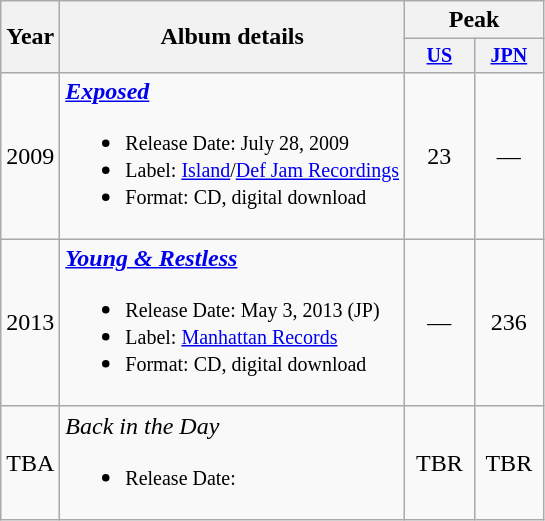<table class="wikitable" style="text-align:center;">
<tr>
<th rowspan="2">Year</th>
<th rowspan="2">Album details</th>
<th colspan="2">Peak</th>
</tr>
<tr style="font-size:smaller;">
<th style="width:40px;"><a href='#'>US</a><br></th>
<th style="width:40px;"><a href='#'>JPN</a><br></th>
</tr>
<tr>
<td>2009</td>
<td style="text-align:left;"><strong><em><a href='#'>Exposed</a></em></strong><br><ul><li><small>Release Date: July 28, 2009</small></li><li><small>Label: <a href='#'>Island</a>/<a href='#'>Def Jam Recordings</a></small></li><li><small>Format: CD, digital download</small></li></ul></td>
<td>23</td>
<td>—</td>
</tr>
<tr>
<td>2013</td>
<td style="text-align:left;"><strong><em><a href='#'>Young & Restless</a></em></strong><br><ul><li><small>Release Date: May 3, 2013 (JP)</small></li><li><small>Label: <a href='#'>Manhattan Records</a></small></li><li><small>Format: CD, digital download</small></li></ul></td>
<td>—</td>
<td>236</td>
</tr>
<tr>
<td>TBA</td>
<td style="text-align:left;"><em>Back in the Day</em><br><ul><li><small>Release Date:</small></li></ul></td>
<td>TBR</td>
<td>TBR</td>
</tr>
</table>
